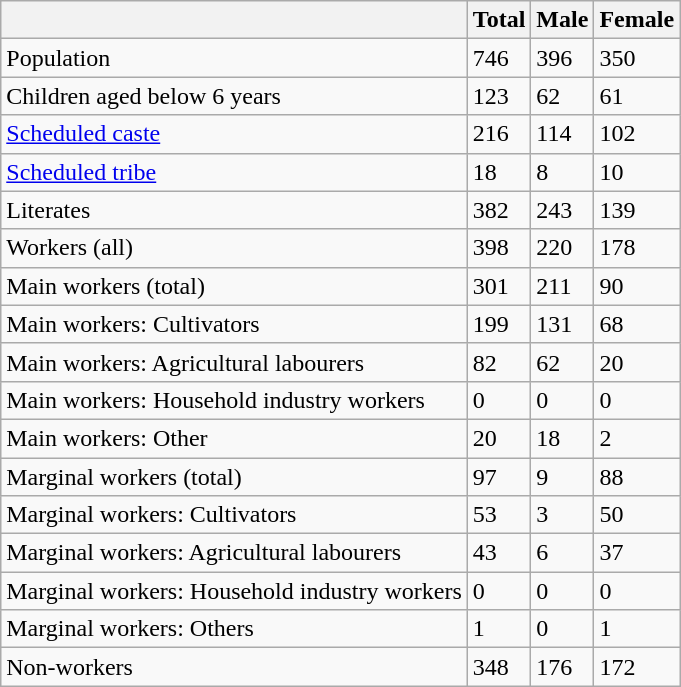<table class="wikitable sortable">
<tr>
<th></th>
<th>Total</th>
<th>Male</th>
<th>Female</th>
</tr>
<tr>
<td>Population</td>
<td>746</td>
<td>396</td>
<td>350</td>
</tr>
<tr>
<td>Children aged below 6 years</td>
<td>123</td>
<td>62</td>
<td>61</td>
</tr>
<tr>
<td><a href='#'>Scheduled caste</a></td>
<td>216</td>
<td>114</td>
<td>102</td>
</tr>
<tr>
<td><a href='#'>Scheduled tribe</a></td>
<td>18</td>
<td>8</td>
<td>10</td>
</tr>
<tr>
<td>Literates</td>
<td>382</td>
<td>243</td>
<td>139</td>
</tr>
<tr>
<td>Workers (all)</td>
<td>398</td>
<td>220</td>
<td>178</td>
</tr>
<tr>
<td>Main workers (total)</td>
<td>301</td>
<td>211</td>
<td>90</td>
</tr>
<tr>
<td>Main workers: Cultivators</td>
<td>199</td>
<td>131</td>
<td>68</td>
</tr>
<tr>
<td>Main workers: Agricultural labourers</td>
<td>82</td>
<td>62</td>
<td>20</td>
</tr>
<tr>
<td>Main workers: Household industry workers</td>
<td>0</td>
<td>0</td>
<td>0</td>
</tr>
<tr>
<td>Main workers: Other</td>
<td>20</td>
<td>18</td>
<td>2</td>
</tr>
<tr>
<td>Marginal workers (total)</td>
<td>97</td>
<td>9</td>
<td>88</td>
</tr>
<tr>
<td>Marginal workers: Cultivators</td>
<td>53</td>
<td>3</td>
<td>50</td>
</tr>
<tr>
<td>Marginal workers: Agricultural labourers</td>
<td>43</td>
<td>6</td>
<td>37</td>
</tr>
<tr>
<td>Marginal workers: Household industry workers</td>
<td>0</td>
<td>0</td>
<td>0</td>
</tr>
<tr>
<td>Marginal workers: Others</td>
<td>1</td>
<td>0</td>
<td>1</td>
</tr>
<tr>
<td>Non-workers</td>
<td>348</td>
<td>176</td>
<td>172</td>
</tr>
</table>
